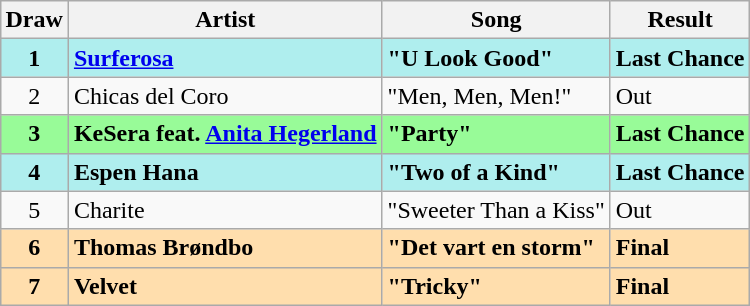<table class="sortable wikitable" style="margin: 1em auto 1em auto; text-align:center">
<tr>
<th>Draw</th>
<th>Artist</th>
<th>Song</th>
<th>Result</th>
</tr>
<tr style="font-weight:bold; background:paleturquoise;">
<td>1</td>
<td style="text-align:left;"><a href='#'>Surferosa</a></td>
<td style="text-align:left;">"U Look Good"</td>
<td style="text-align:left;">Last Chance</td>
</tr>
<tr>
<td>2</td>
<td style="text-align:left;">Chicas del Coro</td>
<td style="text-align:left;">"Men, Men, Men!"</td>
<td style="text-align:left;">Out</td>
</tr>
<tr style="font-weight:bold; background:palegreen;">
<td>3</td>
<td style="text-align:left;">KeSera feat. <a href='#'>Anita Hegerland</a></td>
<td style="text-align:left;">"Party"</td>
<td style="text-align:left;">Last Chance</td>
</tr>
<tr style="font-weight:bold; background:paleturquoise;">
<td>4</td>
<td style="text-align:left;">Espen Hana</td>
<td style="text-align:left;">"Two of a Kind"</td>
<td style="text-align:left;">Last Chance</td>
</tr>
<tr>
<td>5</td>
<td style="text-align:left;">Charite</td>
<td style="text-align:left;">"Sweeter Than a Kiss"</td>
<td style="text-align:left;">Out</td>
</tr>
<tr style="font-weight:bold; background:navajowhite;">
<td>6</td>
<td style="text-align:left;">Thomas Brøndbo</td>
<td style="text-align:left;">"Det vart en storm"</td>
<td style="text-align:left;">Final</td>
</tr>
<tr style="font-weight:bold; background:navajowhite;">
<td>7</td>
<td style="text-align:left;">Velvet</td>
<td style="text-align:left;">"Tricky"</td>
<td style="text-align:left;">Final</td>
</tr>
</table>
